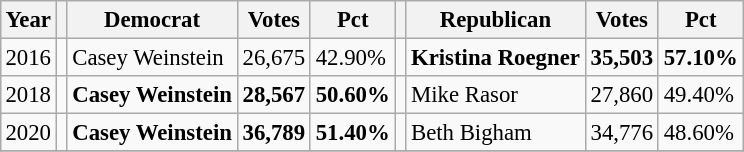<table class="wikitable" style="margin:0.5em ; font-size:95%">
<tr>
<th>Year</th>
<th></th>
<th>Democrat</th>
<th>Votes</th>
<th>Pct</th>
<th></th>
<th>Republican</th>
<th>Votes</th>
<th>Pct</th>
</tr>
<tr>
<td>2016</td>
<td></td>
<td>Casey Weinstein</td>
<td>26,675</td>
<td>42.90%</td>
<td></td>
<td><strong>Kristina Roegner</strong></td>
<td><strong>35,503</strong></td>
<td><strong>57.10%</strong></td>
</tr>
<tr>
<td>2018</td>
<td></td>
<td><strong>Casey Weinstein</strong></td>
<td><strong>28,567</strong></td>
<td><strong>50.60%</strong></td>
<td></td>
<td>Mike Rasor</td>
<td>27,860</td>
<td>49.40%</td>
</tr>
<tr>
<td>2020</td>
<td></td>
<td><strong>Casey Weinstein</strong></td>
<td><strong>36,789	</strong></td>
<td><strong>51.40%</strong></td>
<td></td>
<td>Beth Bigham</td>
<td>34,776</td>
<td>48.60%</td>
</tr>
<tr>
</tr>
</table>
